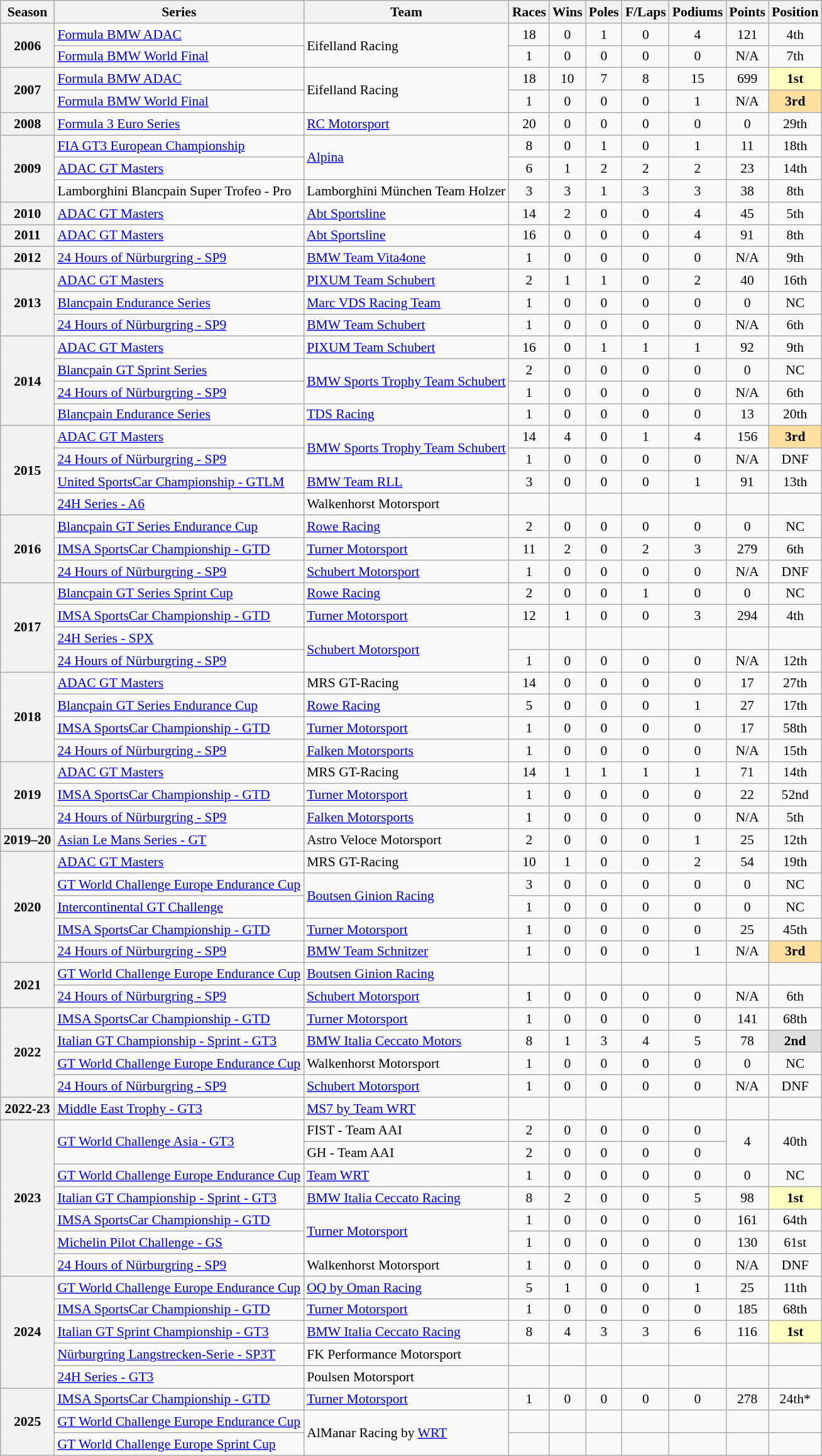<table class="wikitable" style="font-size: 90%; text-align:center">
<tr>
<th>Season</th>
<th>Series</th>
<th>Team</th>
<th>Races</th>
<th>Wins</th>
<th>Poles</th>
<th>F/Laps</th>
<th>Podiums</th>
<th>Points</th>
<th>Position</th>
</tr>
<tr>
<th rowspan=2>2006</th>
<td align=left><a href='#'>Formula BMW ADAC</a></td>
<td align=left rowspan=2>Eifelland Racing</td>
<td>18</td>
<td>0</td>
<td>1</td>
<td>0</td>
<td>4</td>
<td>121</td>
<td>4th</td>
</tr>
<tr>
<td align=left><a href='#'>Formula BMW World Final</a></td>
<td>1</td>
<td>0</td>
<td>0</td>
<td>0</td>
<td>0</td>
<td>N/A</td>
<td>7th</td>
</tr>
<tr>
<th rowspan=2>2007</th>
<td align=left><a href='#'>Formula BMW ADAC</a></td>
<td align=left rowspan=2>Eifelland Racing</td>
<td>18</td>
<td>10</td>
<td>7</td>
<td>8</td>
<td>15</td>
<td>699</td>
<td style="background:#FFFFBF;"><strong>1st</strong></td>
</tr>
<tr>
<td align=left><a href='#'>Formula BMW World Final</a></td>
<td>1</td>
<td>0</td>
<td>0</td>
<td>0</td>
<td>1</td>
<td>N/A</td>
<td style="background:#ffdf9f;"><strong>3rd</strong></td>
</tr>
<tr>
<th>2008</th>
<td align=left><a href='#'>Formula 3 Euro Series</a></td>
<td align=left><a href='#'>RC Motorsport</a></td>
<td>20</td>
<td>0</td>
<td>0</td>
<td>0</td>
<td>0</td>
<td>0</td>
<td>29th</td>
</tr>
<tr>
<th rowspan=3>2009</th>
<td align=left><a href='#'>FIA GT3 European Championship</a></td>
<td align=left rowspan=2><a href='#'>Alpina</a></td>
<td>8</td>
<td>0</td>
<td>1</td>
<td>0</td>
<td>1</td>
<td>11</td>
<td>18th</td>
</tr>
<tr>
<td align=left><a href='#'>ADAC GT Masters</a></td>
<td>6</td>
<td>1</td>
<td>2</td>
<td>2</td>
<td>2</td>
<td>23</td>
<td>14th</td>
</tr>
<tr>
<td align=left>Lamborghini Blancpain Super Trofeo - Pro</td>
<td align=left>Lamborghini München Team Holzer</td>
<td>3</td>
<td>3</td>
<td>1</td>
<td>3</td>
<td>3</td>
<td>38</td>
<td>8th</td>
</tr>
<tr>
<th>2010</th>
<td align=left><a href='#'>ADAC GT Masters</a></td>
<td align=left><a href='#'>Abt Sportsline</a></td>
<td>14</td>
<td>2</td>
<td>0</td>
<td>0</td>
<td>4</td>
<td>45</td>
<td>5th</td>
</tr>
<tr>
<th>2011</th>
<td align=left><a href='#'>ADAC GT Masters</a></td>
<td align=left><a href='#'>Abt Sportsline</a></td>
<td>16</td>
<td>0</td>
<td>0</td>
<td>0</td>
<td>4</td>
<td>91</td>
<td>8th</td>
</tr>
<tr>
<th>2012</th>
<td align=left><a href='#'>24 Hours of Nürburgring - SP9</a></td>
<td align=left><a href='#'>BMW Team Vita4one</a></td>
<td>1</td>
<td>0</td>
<td>0</td>
<td>0</td>
<td>0</td>
<td>N/A</td>
<td>9th</td>
</tr>
<tr>
<th rowspan="3">2013</th>
<td align=left><a href='#'>ADAC GT Masters</a></td>
<td align=left><a href='#'>PIXUM Team Schubert</a></td>
<td>2</td>
<td>1</td>
<td>1</td>
<td>0</td>
<td>2</td>
<td>40</td>
<td>16th</td>
</tr>
<tr>
<td align=left><a href='#'>Blancpain Endurance Series</a></td>
<td align=left><a href='#'>Marc VDS Racing Team</a></td>
<td>1</td>
<td>0</td>
<td>0</td>
<td>0</td>
<td>0</td>
<td>0</td>
<td>NC</td>
</tr>
<tr>
<td align=left><a href='#'>24 Hours of Nürburgring - SP9</a></td>
<td align=left><a href='#'>BMW Team Schubert</a></td>
<td>1</td>
<td>0</td>
<td>0</td>
<td>0</td>
<td>0</td>
<td>N/A</td>
<td>6th</td>
</tr>
<tr>
<th rowspan="4">2014</th>
<td align=left><a href='#'>ADAC GT Masters</a></td>
<td align=left><a href='#'>PIXUM Team Schubert</a></td>
<td>16</td>
<td>0</td>
<td>1</td>
<td>1</td>
<td>1</td>
<td>92</td>
<td>9th</td>
</tr>
<tr>
<td align=left><a href='#'>Blancpain GT Sprint Series</a></td>
<td rowspan="2" align="left"><a href='#'>BMW Sports Trophy Team Schubert</a></td>
<td>2</td>
<td>0</td>
<td>0</td>
<td>0</td>
<td>0</td>
<td>0</td>
<td>NC</td>
</tr>
<tr>
<td align=left><a href='#'>24 Hours of Nürburgring - SP9</a></td>
<td>1</td>
<td>0</td>
<td>0</td>
<td>0</td>
<td>0</td>
<td>N/A</td>
<td>6th</td>
</tr>
<tr>
<td align=left><a href='#'>Blancpain Endurance Series</a></td>
<td align=left><a href='#'>TDS Racing</a></td>
<td>1</td>
<td>0</td>
<td>0</td>
<td>0</td>
<td>0</td>
<td>13</td>
<td>20th</td>
</tr>
<tr>
<th rowspan="4">2015</th>
<td align=left><a href='#'>ADAC GT Masters</a></td>
<td rowspan="2" align="left"><a href='#'>BMW Sports Trophy Team Schubert</a></td>
<td>14</td>
<td>4</td>
<td>0</td>
<td>1</td>
<td>4</td>
<td>156</td>
<td style="background:#ffdf9f;"><strong>3rd</strong></td>
</tr>
<tr>
<td align=left><a href='#'>24 Hours of Nürburgring - SP9</a></td>
<td>1</td>
<td>0</td>
<td>0</td>
<td>0</td>
<td>0</td>
<td>N/A</td>
<td>DNF</td>
</tr>
<tr>
<td align="left"><a href='#'>United SportsCar Championship - GTLM</a></td>
<td align="left"><a href='#'>BMW Team RLL</a></td>
<td>3</td>
<td>0</td>
<td>0</td>
<td>0</td>
<td>1</td>
<td>91</td>
<td>13th</td>
</tr>
<tr>
<td align=left><a href='#'>24H Series - A6</a></td>
<td align=left>Walkenhorst Motorsport</td>
<td></td>
<td></td>
<td></td>
<td></td>
<td></td>
<td></td>
<td></td>
</tr>
<tr>
<th rowspan="3">2016</th>
<td align=left><a href='#'>Blancpain GT Series Endurance Cup</a></td>
<td align=left><a href='#'>Rowe Racing</a></td>
<td>2</td>
<td>0</td>
<td>0</td>
<td>0</td>
<td>0</td>
<td>0</td>
<td>NC</td>
</tr>
<tr>
<td align=left><a href='#'>IMSA SportsCar Championship - GTD</a></td>
<td align=left><a href='#'>Turner Motorsport</a></td>
<td>11</td>
<td>2</td>
<td>0</td>
<td>2</td>
<td>3</td>
<td>279</td>
<td>6th</td>
</tr>
<tr>
<td align=left><a href='#'>24 Hours of Nürburgring - SP9</a></td>
<td align=left><a href='#'>Schubert Motorsport</a></td>
<td>1</td>
<td>0</td>
<td>0</td>
<td>0</td>
<td>0</td>
<td>N/A</td>
<td>DNF</td>
</tr>
<tr>
<th rowspan="4">2017</th>
<td align=left><a href='#'>Blancpain GT Series Sprint Cup</a></td>
<td align=left><a href='#'>Rowe Racing</a></td>
<td>2</td>
<td>0</td>
<td>0</td>
<td>1</td>
<td>0</td>
<td>0</td>
<td>NC</td>
</tr>
<tr>
<td align=left><a href='#'>IMSA SportsCar Championship - GTD</a></td>
<td align=left><a href='#'>Turner Motorsport</a></td>
<td>12</td>
<td>1</td>
<td>0</td>
<td>0</td>
<td>3</td>
<td>294</td>
<td>4th</td>
</tr>
<tr>
<td align=left><a href='#'>24H Series - SPX</a></td>
<td rowspan="2" align=left><a href='#'>Schubert Motorsport</a></td>
<td></td>
<td></td>
<td></td>
<td></td>
<td></td>
<td></td>
<td></td>
</tr>
<tr>
<td align="left"><a href='#'>24 Hours of Nürburgring - SP9</a></td>
<td>1</td>
<td>0</td>
<td>0</td>
<td>0</td>
<td>0</td>
<td>N/A</td>
<td>12th</td>
</tr>
<tr>
<th rowspan="4">2018</th>
<td align=left><a href='#'>ADAC GT Masters</a></td>
<td align=left>MRS GT-Racing</td>
<td>14</td>
<td>0</td>
<td>0</td>
<td>0</td>
<td>0</td>
<td>17</td>
<td>27th</td>
</tr>
<tr>
<td align=left><a href='#'>Blancpain GT Series Endurance Cup</a></td>
<td align=left><a href='#'>Rowe Racing</a></td>
<td>5</td>
<td>0</td>
<td>0</td>
<td>0</td>
<td>1</td>
<td>27</td>
<td>17th</td>
</tr>
<tr>
<td align=left><a href='#'>IMSA SportsCar Championship - GTD</a></td>
<td align=left><a href='#'>Turner Motorsport</a></td>
<td>1</td>
<td>0</td>
<td>0</td>
<td>0</td>
<td>0</td>
<td>17</td>
<td>58th</td>
</tr>
<tr>
<td align=left><a href='#'>24 Hours of Nürburgring - SP9</a></td>
<td align=left><a href='#'>Falken Motorsports</a></td>
<td>1</td>
<td>0</td>
<td>0</td>
<td>0</td>
<td>0</td>
<td>N/A</td>
<td>15th</td>
</tr>
<tr>
<th rowspan="3">2019</th>
<td align=left><a href='#'>ADAC GT Masters</a></td>
<td align=left>MRS GT-Racing</td>
<td>14</td>
<td>1</td>
<td>1</td>
<td>1</td>
<td>1</td>
<td>71</td>
<td>14th</td>
</tr>
<tr>
<td align=left><a href='#'>IMSA SportsCar Championship - GTD</a></td>
<td align=left><a href='#'>Turner Motorsport</a></td>
<td>1</td>
<td>0</td>
<td>0</td>
<td>0</td>
<td>0</td>
<td>22</td>
<td>52nd</td>
</tr>
<tr>
<td align=left><a href='#'>24 Hours of Nürburgring - SP9</a></td>
<td align=left><a href='#'>Falken Motorsports</a></td>
<td>1</td>
<td>0</td>
<td>0</td>
<td>0</td>
<td>0</td>
<td>N/A</td>
<td>5th</td>
</tr>
<tr>
<th>2019–20</th>
<td align=left><a href='#'>Asian Le Mans Series - GT</a></td>
<td align=left>Astro Veloce Motorsport</td>
<td>2</td>
<td>0</td>
<td>0</td>
<td>0</td>
<td>1</td>
<td>25</td>
<td>12th</td>
</tr>
<tr>
<th rowspan="5">2020</th>
<td align=left><a href='#'>ADAC GT Masters</a></td>
<td align=left>MRS GT-Racing</td>
<td>10</td>
<td>1</td>
<td>0</td>
<td>0</td>
<td>2</td>
<td>54</td>
<td>19th</td>
</tr>
<tr>
<td align=left><a href='#'>GT World Challenge Europe Endurance Cup</a></td>
<td rowspan="2" align=left><a href='#'>Boutsen Ginion Racing</a></td>
<td>3</td>
<td>0</td>
<td>0</td>
<td>0</td>
<td>0</td>
<td>0</td>
<td>NC</td>
</tr>
<tr>
<td align=left><a href='#'>Intercontinental GT Challenge</a></td>
<td>1</td>
<td>0</td>
<td>0</td>
<td>0</td>
<td>0</td>
<td>0</td>
<td>NC</td>
</tr>
<tr>
<td align=left><a href='#'>IMSA SportsCar Championship - GTD</a></td>
<td align=left><a href='#'>Turner Motorsport</a></td>
<td>1</td>
<td>0</td>
<td>0</td>
<td>0</td>
<td>0</td>
<td>25</td>
<td>45th</td>
</tr>
<tr>
<td align=left><a href='#'>24 Hours of Nürburgring - SP9</a></td>
<td align=left><a href='#'>BMW Team Schnitzer</a></td>
<td>1</td>
<td>0</td>
<td>0</td>
<td>0</td>
<td>1</td>
<td>N/A</td>
<td style="background:#ffdf9f;"><strong>3rd</strong></td>
</tr>
<tr>
<th rowspan="2">2021</th>
<td align=left><a href='#'>GT World Challenge Europe Endurance Cup</a></td>
<td align=left><a href='#'>Boutsen Ginion Racing</a></td>
<td></td>
<td></td>
<td></td>
<td></td>
<td></td>
<td></td>
<td></td>
</tr>
<tr>
<td align=left><a href='#'>24 Hours of Nürburgring - SP9</a></td>
<td align=left><a href='#'>Schubert Motorsport</a></td>
<td>1</td>
<td>0</td>
<td>0</td>
<td>0</td>
<td>0</td>
<td>N/A</td>
<td>6th</td>
</tr>
<tr>
<th rowspan="4">2022</th>
<td align=left><a href='#'>IMSA SportsCar Championship - GTD</a></td>
<td align=left><a href='#'>Turner Motorsport</a></td>
<td>1</td>
<td>0</td>
<td>0</td>
<td>0</td>
<td>0</td>
<td>141</td>
<td>68th</td>
</tr>
<tr>
<td align=left><a href='#'>Italian GT Championship - Sprint - GT3</a></td>
<td align=left><a href='#'>BMW Italia Ceccato Motors</a></td>
<td>8</td>
<td>1</td>
<td>3</td>
<td>4</td>
<td>5</td>
<td>78</td>
<td style="background:#DFDFDF;"><strong>2nd</strong></td>
</tr>
<tr>
<td align=left><a href='#'>GT World Challenge Europe Endurance Cup</a></td>
<td align=left>Walkenhorst Motorsport</td>
<td>1</td>
<td>0</td>
<td>0</td>
<td>0</td>
<td>0</td>
<td>0</td>
<td>NC</td>
</tr>
<tr>
<td align=left><a href='#'>24 Hours of Nürburgring - SP9</a></td>
<td align=left><a href='#'>Schubert Motorsport</a></td>
<td>1</td>
<td>0</td>
<td>0</td>
<td>0</td>
<td>0</td>
<td>N/A</td>
<td>DNF</td>
</tr>
<tr>
<th>2022-23</th>
<td align=left><a href='#'>Middle East Trophy - GT3</a></td>
<td align=left><a href='#'>MS7 by Team WRT</a></td>
<td></td>
<td></td>
<td></td>
<td></td>
<td></td>
<td></td>
<td></td>
</tr>
<tr>
<th rowspan="7">2023</th>
<td rowspan="2" align="left"><a href='#'>GT World Challenge Asia - GT3</a></td>
<td align=left>FIST - Team AAI</td>
<td>2</td>
<td>0</td>
<td>0</td>
<td>0</td>
<td>0</td>
<td rowspan="2">4</td>
<td rowspan="2">40th</td>
</tr>
<tr>
<td align=left>GH - Team AAI</td>
<td>2</td>
<td>0</td>
<td>0</td>
<td>0</td>
<td>0</td>
</tr>
<tr>
<td align=left><a href='#'>GT World Challenge Europe Endurance Cup</a></td>
<td align=left><a href='#'>Team WRT</a></td>
<td>1</td>
<td>0</td>
<td>0</td>
<td>0</td>
<td>0</td>
<td>0</td>
<td>NC</td>
</tr>
<tr>
<td align=left><a href='#'>Italian GT Championship - Sprint - GT3</a></td>
<td align=left><a href='#'>BMW Italia Ceccato Racing</a></td>
<td>8</td>
<td>2</td>
<td>0</td>
<td>0</td>
<td>5</td>
<td>98</td>
<td style="background:#FFFFBF;"><strong>1st</strong></td>
</tr>
<tr>
<td align=left><a href='#'>IMSA SportsCar Championship - GTD</a></td>
<td rowspan="2" align="left"><a href='#'>Turner Motorsport</a></td>
<td>1</td>
<td>0</td>
<td>0</td>
<td>0</td>
<td>0</td>
<td>161</td>
<td>64th</td>
</tr>
<tr>
<td align=left><a href='#'>Michelin Pilot Challenge - GS</a></td>
<td>1</td>
<td>0</td>
<td>0</td>
<td>0</td>
<td>0</td>
<td>130</td>
<td>61st</td>
</tr>
<tr>
<td align=left><a href='#'>24 Hours of Nürburgring - SP9</a></td>
<td align=left>Walkenhorst Motorsport</td>
<td>1</td>
<td>0</td>
<td>0</td>
<td>0</td>
<td>0</td>
<td>N/A</td>
<td>DNF</td>
</tr>
<tr>
<th rowspan="5">2024</th>
<td align=left><a href='#'>GT World Challenge Europe Endurance Cup</a></td>
<td align=left><a href='#'>OQ by Oman Racing</a></td>
<td>5</td>
<td>1</td>
<td>0</td>
<td>0</td>
<td>1</td>
<td>25</td>
<td>11th</td>
</tr>
<tr>
<td align=left><a href='#'>IMSA SportsCar Championship - GTD</a></td>
<td align=left><a href='#'>Turner Motorsport</a></td>
<td>1</td>
<td>0</td>
<td>0</td>
<td>0</td>
<td>0</td>
<td>185</td>
<td>68th</td>
</tr>
<tr>
<td align=left><a href='#'>Italian GT Sprint Championship - GT3</a></td>
<td align=left><a href='#'>BMW Italia Ceccato Racing</a></td>
<td>8</td>
<td>4</td>
<td>3</td>
<td>3</td>
<td>6</td>
<td>116</td>
<td style="background:#FFFFBF"><strong>1st</strong></td>
</tr>
<tr>
<td align=left><a href='#'>Nürburgring Langstrecken-Serie - SP3T</a></td>
<td align=left>FK Performance Motorsport</td>
<td></td>
<td></td>
<td></td>
<td></td>
<td></td>
<td></td>
<td></td>
</tr>
<tr>
<td align=left><a href='#'>24H Series - GT3</a></td>
<td align=left>Poulsen Motorsport</td>
<td></td>
<td></td>
<td></td>
<td></td>
<td></td>
<td></td>
<td></td>
</tr>
<tr>
<th rowspan="3">2025</th>
<td align=left><a href='#'>IMSA SportsCar Championship - GTD</a></td>
<td align=left><a href='#'>Turner Motorsport</a></td>
<td>1</td>
<td>0</td>
<td>0</td>
<td>0</td>
<td>0</td>
<td>278</td>
<td>24th*</td>
</tr>
<tr>
<td align=left><a href='#'>GT World Challenge Europe Endurance Cup</a></td>
<td rowspan="2" align=left>AlManar Racing by <a href='#'>WRT</a></td>
<td></td>
<td></td>
<td></td>
<td></td>
<td></td>
<td></td>
<td></td>
</tr>
<tr>
<td align=left><a href='#'>GT World Challenge Europe Sprint Cup</a></td>
<td></td>
<td></td>
<td></td>
<td></td>
<td></td>
<td></td>
<td></td>
</tr>
</table>
